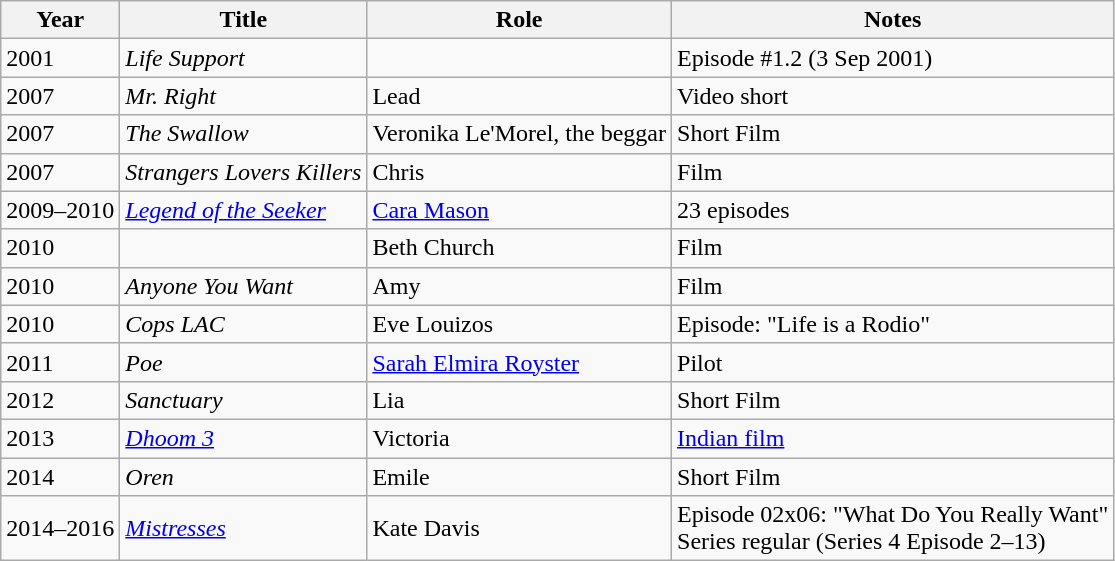<table class="wikitable sortable">
<tr>
<th>Year</th>
<th>Title</th>
<th>Role</th>
<th class="unsortable">Notes</th>
</tr>
<tr>
<td>2001</td>
<td><em>Life Support</em></td>
<td></td>
<td>Episode #1.2       (3 Sep 2001)</td>
</tr>
<tr>
<td>2007</td>
<td><em>Mr. Right</em></td>
<td>Lead</td>
<td>Video short</td>
</tr>
<tr>
<td>2007</td>
<td><em>The Swallow</em></td>
<td>Veronika Le'Morel, the beggar</td>
<td>Short Film</td>
</tr>
<tr>
<td>2007</td>
<td><em>Strangers Lovers Killers</em></td>
<td>Chris</td>
<td>Film</td>
</tr>
<tr>
<td>2009–2010</td>
<td><em><a href='#'>Legend of the Seeker</a></em></td>
<td><a href='#'>Cara Mason</a></td>
<td>23 episodes</td>
</tr>
<tr>
<td>2010</td>
<td><em></em></td>
<td>Beth Church</td>
<td>Film</td>
</tr>
<tr>
<td>2010</td>
<td><em>Anyone You Want</em></td>
<td>Amy</td>
<td>Film</td>
</tr>
<tr>
<td>2010</td>
<td><em>Cops LAC</em></td>
<td>Eve Louizos</td>
<td>Episode: "Life is a Rodio"</td>
</tr>
<tr>
<td>2011</td>
<td><em>Poe</em></td>
<td><a href='#'>Sarah Elmira Royster</a></td>
<td>Pilot</td>
</tr>
<tr>
<td>2012</td>
<td><em>Sanctuary</em></td>
<td>Lia</td>
<td>Short Film</td>
</tr>
<tr>
<td>2013</td>
<td><em><a href='#'>Dhoom 3</a></em></td>
<td>Victoria</td>
<td><a href='#'>Indian film</a></td>
</tr>
<tr>
<td>2014</td>
<td><em>Oren</em></td>
<td>Emile</td>
<td>Short Film</td>
</tr>
<tr>
<td>2014–2016</td>
<td><em><a href='#'>Mistresses</a></em></td>
<td>Kate Davis</td>
<td>Episode 02x06: "What Do You Really Want"<br>Series regular (Series 4 Episode 2–13)</td>
</tr>
</table>
